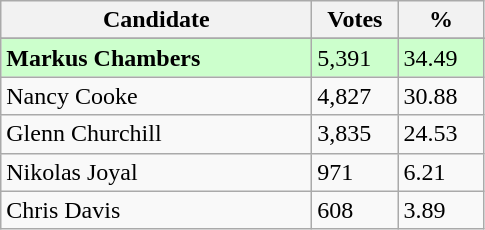<table class="wikitable sortable">
<tr>
<th width="200px">Candidate</th>
<th width="50px">Votes</th>
<th width="50px">%</th>
</tr>
<tr>
</tr>
<tr style="text-align:left; background:#cfc;">
<td><strong>Markus Chambers</strong></td>
<td>5,391</td>
<td>34.49</td>
</tr>
<tr>
<td>Nancy Cooke</td>
<td>4,827</td>
<td>30.88</td>
</tr>
<tr>
<td>Glenn Churchill</td>
<td>3,835</td>
<td>24.53</td>
</tr>
<tr>
<td>Nikolas Joyal</td>
<td>971</td>
<td>6.21</td>
</tr>
<tr>
<td>Chris Davis</td>
<td>608</td>
<td>3.89</td>
</tr>
</table>
